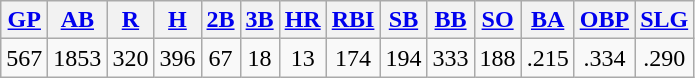<table class="wikitable">
<tr>
<th><a href='#'>GP</a></th>
<th><a href='#'>AB</a></th>
<th><a href='#'>R</a></th>
<th><a href='#'>H</a></th>
<th><a href='#'>2B</a></th>
<th><a href='#'>3B</a></th>
<th><a href='#'>HR</a></th>
<th><a href='#'>RBI</a></th>
<th><a href='#'>SB</a></th>
<th><a href='#'>BB</a></th>
<th><a href='#'>SO</a></th>
<th><a href='#'>BA</a></th>
<th><a href='#'>OBP</a></th>
<th><a href='#'>SLG</a></th>
</tr>
<tr align=center>
<td>567</td>
<td>1853</td>
<td>320</td>
<td>396</td>
<td>67</td>
<td>18</td>
<td>13</td>
<td>174</td>
<td>194</td>
<td>333</td>
<td>188</td>
<td>.215</td>
<td>.334</td>
<td>.290</td>
</tr>
</table>
